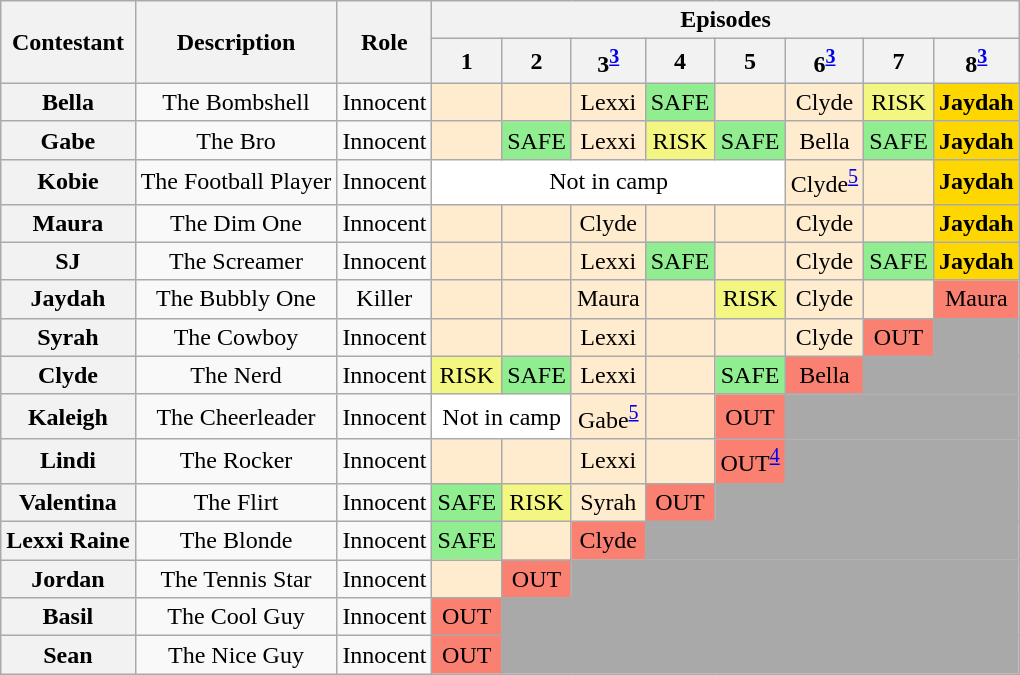<table class="wikitable" style="text-align:center; ">
<tr>
<th rowspan=2>Contestant</th>
<th rowspan=2>Description</th>
<th rowspan="2">Role</th>
<th colspan="9">Episodes</th>
</tr>
<tr>
<th textalign=centre>1</th>
<th>2</th>
<th>3<sup><a href='#'>3</a></sup></th>
<th>4</th>
<th>5</th>
<th>6<sup><a href='#'>3</a></sup></th>
<th>7</th>
<th>8<sup><a href='#'>3</a></sup></th>
</tr>
<tr>
<th>Bella</th>
<td>The Bombshell</td>
<td>Innocent</td>
<td bgcolor="#FFEBCD"></td>
<td bgcolor="#FFEBCD"></td>
<td bgcolor="#FFEBCD">Lexxi</td>
<td bgcolor="lightgreen">SAFE</td>
<td bgcolor="#FFEBCD"></td>
<td bgcolor="#FFEBCD">Clyde</td>
<td bgcolor="#F3F781">RISK</td>
<td bgcolor=gold><strong>Jaydah</strong></td>
</tr>
<tr>
<th>Gabe</th>
<td>The Bro</td>
<td>Innocent</td>
<td bgcolor="#FFEBCD"></td>
<td bgcolor="lightgreen">SAFE</td>
<td bgcolor= "#FFEBCD">Lexxi</td>
<td bgcolor="#F3F781">RISK</td>
<td bgcolor="lightgreen">SAFE</td>
<td bgcolor="#FFEBCD">Bella</td>
<td bgcolor="lightgreen">SAFE</td>
<td bgcolor=gold><strong>Jaydah</strong></td>
</tr>
<tr>
<th>Kobie</th>
<td>The Football Player</td>
<td>Innocent</td>
<td colspan="5" bgcolor="white">Not in camp</td>
<td bgcolor="#FFEBCD">Clyde<sup><a href='#'>5</a></sup></td>
<td bgcolor="#FFEBCD"></td>
<td bgcolor=gold><strong>Jaydah</strong></td>
</tr>
<tr>
<th>Maura</th>
<td>The Dim One</td>
<td>Innocent</td>
<td bgcolor="#FFEBCD"></td>
<td bgcolor="#FFEBCD"></td>
<td bgcolor="#FFEBCD">Clyde</td>
<td bgcolor="#FFEBCD"></td>
<td bgcolor="#FFEBCD"></td>
<td bgcolor="#FFEBCD">Clyde</td>
<td bgcolor="#FFEBCD"></td>
<td bgcolor=gold><strong>Jaydah</strong></td>
</tr>
<tr>
<th>SJ</th>
<td>The Screamer</td>
<td>Innocent</td>
<td bgcolor="#FFEBCD"></td>
<td bgcolor="#FFEBCD"></td>
<td bgcolor="#FFEBCD">Lexxi</td>
<td bgcolor="lightgreen">SAFE</td>
<td bgcolor="#FFEBCD"></td>
<td bgcolor="#FFEBCD">Clyde</td>
<td bgcolor="lightgreen">SAFE</td>
<td bgcolor=gold><strong>Jaydah</strong></td>
</tr>
<tr>
<th>Jaydah</th>
<td>The Bubbly One</td>
<td>Killer</td>
<td bgcolor="#FFEBCD"></td>
<td bgcolor="#FFEBCD"></td>
<td bgcolor="#FFEBCD">Maura</td>
<td bgcolor="#FFEBCD"></td>
<td bgcolor="#F3F781">RISK</td>
<td bgcolor="#FFEBCD">Clyde</td>
<td bgcolor="#FFEBCD"></td>
<td bgcolor="SALMON">Maura</td>
</tr>
<tr>
<th>Syrah</th>
<td>The Cowboy</td>
<td>Innocent</td>
<td bgcolor="#FFEBCD"></td>
<td bgcolor="#FFEBCD"></td>
<td bgcolor="#FFEBCD">Lexxi</td>
<td bgcolor="#FFEBCD"></td>
<td bgcolor="#FFEBCD"></td>
<td bgcolor="#FFEBCD">Clyde</td>
<td bgcolor="SALMON">OUT</td>
<td bgcolor="darkgrey"></td>
</tr>
<tr>
<th>Clyde</th>
<td>The Nerd</td>
<td>Innocent</td>
<td bgcolor="#F3F781">RISK</td>
<td bgcolor="lightgreen">SAFE</td>
<td bgcolor="#FFEBCD">Lexxi</td>
<td bgcolor="#FFEBCD"></td>
<td bgcolor="lightgreen">SAFE</td>
<td bgcolor="SALMON">Bella</td>
<td colspan="2" bgcolor="darkgrey"></td>
</tr>
<tr>
<th>Kaleigh</th>
<td>The Cheerleader</td>
<td>Innocent</td>
<td colspan="2" bgcolor="white">Not in camp</td>
<td bgcolor="#FFEBCD">Gabe<sup><a href='#'>5</a></sup></td>
<td bgcolor="#FFEBCD"></td>
<td bgcolor="SALMON">OUT</td>
<td colspan="3" bgcolor="darkgrey"></td>
</tr>
<tr>
<th>Lindi</th>
<td>The Rocker</td>
<td>Innocent</td>
<td bgcolor="#FFEBCD"></td>
<td bgcolor="#FFEBCD"></td>
<td bgcolor="#FFEBCD">Lexxi</td>
<td bgcolor="#FFEBCD"></td>
<td bgcolor="SALMON">OUT<sup><a href='#'>4</a></sup></td>
<td colspan="3" bgcolor="darkgrey"></td>
</tr>
<tr>
<th>Valentina</th>
<td>The Flirt</td>
<td>Innocent</td>
<td bgcolor="lightgreen">SAFE</td>
<td bgcolor="#F3F781">RISK</td>
<td bgcolor="#FFEBCD">Syrah</td>
<td bgcolor=salmon>OUT</td>
<td colspan="4" bgcolor="darkgrey"></td>
</tr>
<tr>
<th>Lexxi Raine</th>
<td>The Blonde</td>
<td>Innocent</td>
<td bgcolor="lightgreen">SAFE</td>
<td bgcolor="#FFEBCD"></td>
<td bgcolor=salmon>Clyde</td>
<td colspan="5" bgcolor="darkgrey"></td>
</tr>
<tr>
<th>Jordan</th>
<td>The Tennis Star</td>
<td>Innocent</td>
<td bgcolor="#FFEBCD"></td>
<td bgcolor=salmon>OUT</td>
<td colspan="6" bgcolor="darkgrey"></td>
</tr>
<tr>
<th>Basil</th>
<td>The Cool Guy</td>
<td>Innocent</td>
<td bgcolor=salmon>OUT</td>
<td colspan="7" bgcolor="darkgrey"></td>
</tr>
<tr>
<th>Sean</th>
<td>The Nice Guy</td>
<td>Innocent</td>
<td bgcolor=salmon>OUT</td>
<td colspan="7" bgcolor="darkgrey"></td>
</tr>
</table>
